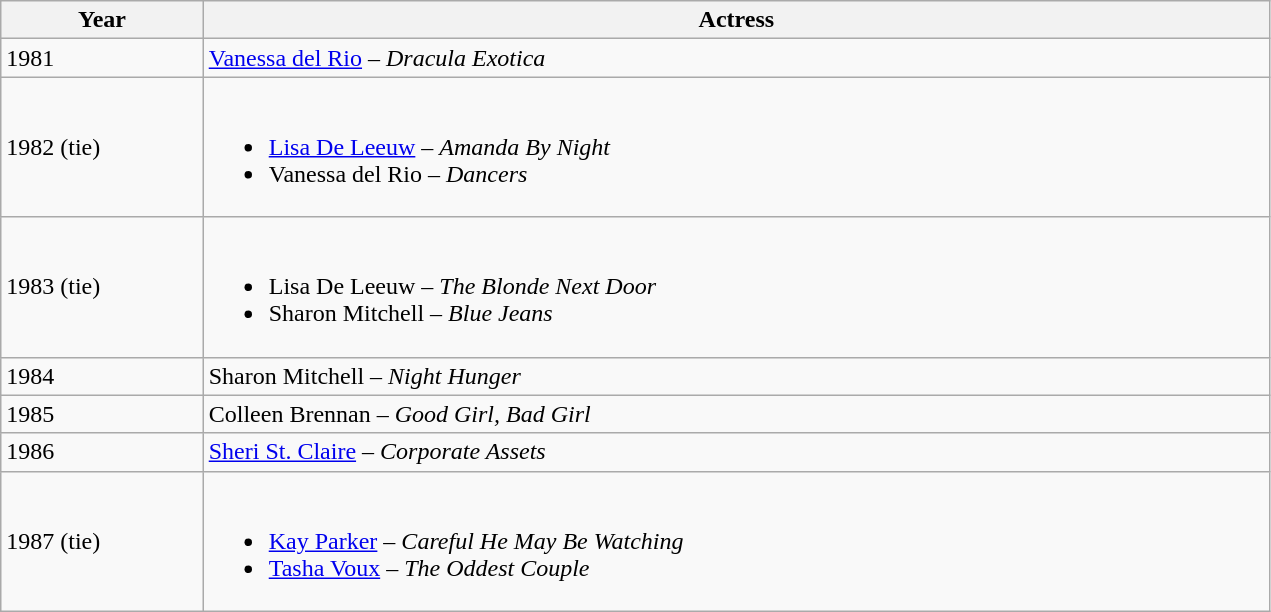<table class=wikitable width="67%">
<tr>
<th width="15">Year</th>
<th width="200">Actress</th>
</tr>
<tr>
<td>1981</td>
<td><a href='#'>Vanessa del Rio</a> – <em>Dracula Exotica</em></td>
</tr>
<tr>
<td>1982 (tie)</td>
<td><br><ul><li><a href='#'>Lisa De Leeuw</a> – <em>Amanda By Night</em></li><li>Vanessa del Rio – <em>Dancers</em></li></ul></td>
</tr>
<tr>
<td>1983 (tie)</td>
<td><br><ul><li>Lisa De Leeuw – <em>The Blonde Next Door</em></li><li>Sharon Mitchell – <em>Blue Jeans</em></li></ul></td>
</tr>
<tr>
<td>1984</td>
<td>Sharon Mitchell – <em>Night Hunger</em></td>
</tr>
<tr>
<td>1985</td>
<td>Colleen Brennan – <em>Good Girl, Bad Girl</em></td>
</tr>
<tr>
<td>1986</td>
<td><a href='#'>Sheri St. Claire</a> – <em>Corporate Assets</em></td>
</tr>
<tr>
<td>1987 (tie)</td>
<td><br><ul><li><a href='#'>Kay Parker</a> – <em>Careful He May Be Watching</em></li><li><a href='#'>Tasha Voux</a> – <em>The Oddest Couple</em></li></ul></td>
</tr>
</table>
